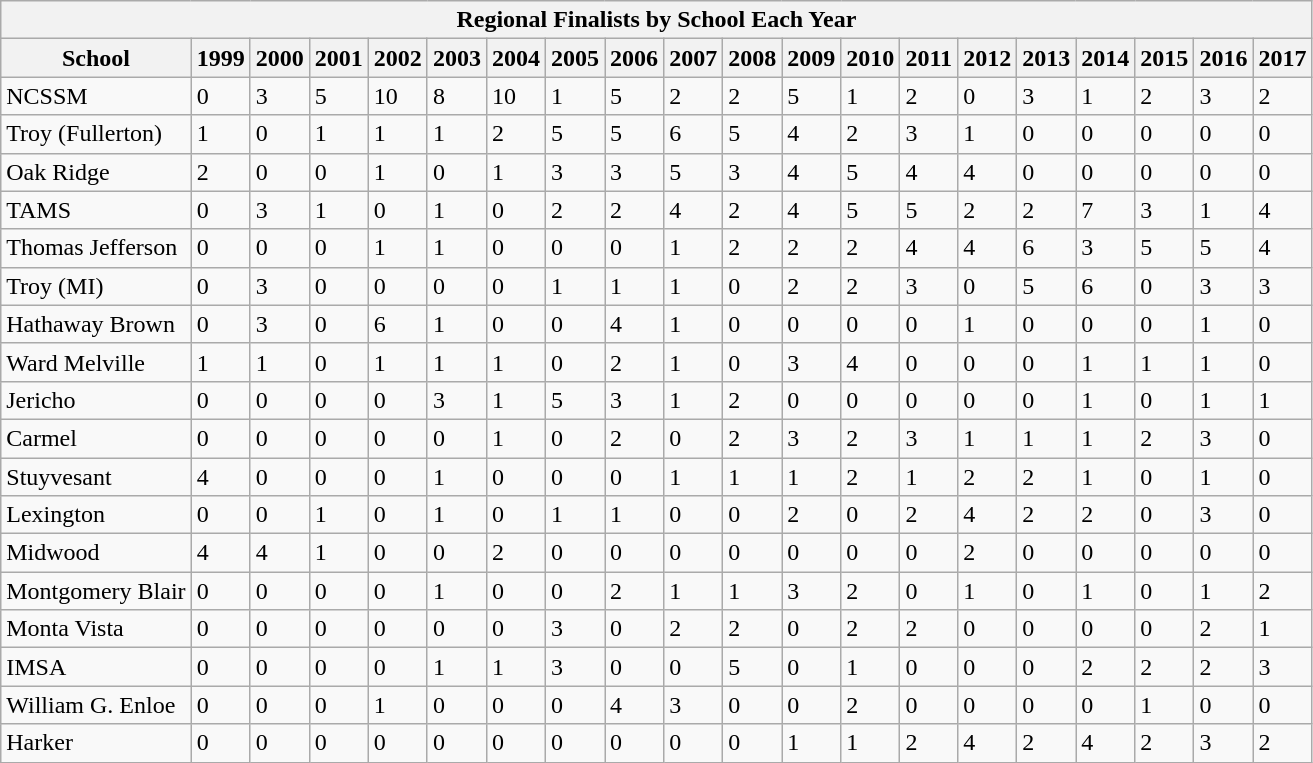<table class="wikitable collapsible collapsed">
<tr>
<th colspan="20" style="text-align: center;">Regional Finalists by School Each Year</th>
</tr>
<tr>
<th>School</th>
<th>1999</th>
<th>2000</th>
<th>2001</th>
<th>2002</th>
<th>2003</th>
<th>2004</th>
<th>2005</th>
<th>2006</th>
<th>2007</th>
<th>2008</th>
<th>2009</th>
<th>2010</th>
<th>2011</th>
<th>2012</th>
<th>2013</th>
<th>2014</th>
<th>2015</th>
<th>2016</th>
<th>2017</th>
</tr>
<tr>
<td>NCSSM</td>
<td>0</td>
<td>3</td>
<td>5</td>
<td>10</td>
<td>8</td>
<td>10</td>
<td>1</td>
<td>5</td>
<td>2</td>
<td>2</td>
<td>5</td>
<td>1</td>
<td>2</td>
<td>0</td>
<td>3</td>
<td>1</td>
<td>2</td>
<td>3</td>
<td>2</td>
</tr>
<tr>
<td>Troy (Fullerton)</td>
<td>1</td>
<td>0</td>
<td>1</td>
<td>1</td>
<td>1</td>
<td>2</td>
<td>5</td>
<td>5</td>
<td>6</td>
<td>5</td>
<td>4</td>
<td>2</td>
<td>3</td>
<td>1</td>
<td>0</td>
<td>0</td>
<td>0</td>
<td>0</td>
<td>0</td>
</tr>
<tr>
<td>Oak Ridge</td>
<td>2</td>
<td>0</td>
<td>0</td>
<td>1</td>
<td>0</td>
<td>1</td>
<td>3</td>
<td>3</td>
<td>5</td>
<td>3</td>
<td>4</td>
<td>5</td>
<td>4</td>
<td>4</td>
<td>0</td>
<td>0</td>
<td>0</td>
<td>0</td>
<td>0</td>
</tr>
<tr>
<td>TAMS</td>
<td>0</td>
<td>3</td>
<td>1</td>
<td>0</td>
<td>1</td>
<td>0</td>
<td>2</td>
<td>2</td>
<td>4</td>
<td>2</td>
<td>4</td>
<td>5</td>
<td>5</td>
<td>2</td>
<td>2</td>
<td>7</td>
<td>3</td>
<td>1</td>
<td>4</td>
</tr>
<tr>
<td>Thomas Jefferson</td>
<td>0</td>
<td>0</td>
<td>0</td>
<td>1</td>
<td>1</td>
<td>0</td>
<td>0</td>
<td>0</td>
<td>1</td>
<td>2</td>
<td>2</td>
<td>2</td>
<td>4</td>
<td>4</td>
<td>6</td>
<td>3</td>
<td>5</td>
<td>5</td>
<td>4</td>
</tr>
<tr>
<td>Troy (MI)</td>
<td>0</td>
<td>3</td>
<td>0</td>
<td>0</td>
<td>0</td>
<td>0</td>
<td>1</td>
<td>1</td>
<td>1</td>
<td>0</td>
<td>2</td>
<td>2</td>
<td>3</td>
<td>0</td>
<td>5</td>
<td>6</td>
<td>0</td>
<td>3</td>
<td>3</td>
</tr>
<tr>
<td>Hathaway Brown</td>
<td>0</td>
<td>3</td>
<td>0</td>
<td>6</td>
<td>1</td>
<td>0</td>
<td>0</td>
<td>4</td>
<td>1</td>
<td>0</td>
<td>0</td>
<td>0</td>
<td>0</td>
<td>1</td>
<td>0</td>
<td>0</td>
<td>0</td>
<td>1</td>
<td>0</td>
</tr>
<tr>
<td>Ward Melville</td>
<td>1</td>
<td>1</td>
<td>0</td>
<td>1</td>
<td>1</td>
<td>1</td>
<td>0</td>
<td>2</td>
<td>1</td>
<td>0</td>
<td>3</td>
<td>4</td>
<td>0</td>
<td>0</td>
<td>0</td>
<td>1</td>
<td>1</td>
<td>1</td>
<td>0</td>
</tr>
<tr>
<td>Jericho</td>
<td>0</td>
<td>0</td>
<td>0</td>
<td>0</td>
<td>3</td>
<td>1</td>
<td>5</td>
<td>3</td>
<td>1</td>
<td>2</td>
<td>0</td>
<td>0</td>
<td>0</td>
<td>0</td>
<td>0</td>
<td>1</td>
<td>0</td>
<td>1</td>
<td>1</td>
</tr>
<tr>
<td>Carmel</td>
<td>0</td>
<td>0</td>
<td>0</td>
<td>0</td>
<td>0</td>
<td>1</td>
<td>0</td>
<td>2</td>
<td>0</td>
<td>2</td>
<td>3</td>
<td>2</td>
<td>3</td>
<td>1</td>
<td>1</td>
<td>1</td>
<td>2</td>
<td>3</td>
<td>0</td>
</tr>
<tr>
<td>Stuyvesant</td>
<td>4</td>
<td>0</td>
<td>0</td>
<td>0</td>
<td>1</td>
<td>0</td>
<td>0</td>
<td>0</td>
<td>1</td>
<td>1</td>
<td>1</td>
<td>2</td>
<td>1</td>
<td>2</td>
<td>2</td>
<td>1</td>
<td>0</td>
<td>1</td>
<td>0</td>
</tr>
<tr>
<td>Lexington</td>
<td>0</td>
<td>0</td>
<td>1</td>
<td>0</td>
<td>1</td>
<td>0</td>
<td>1</td>
<td>1</td>
<td>0</td>
<td>0</td>
<td>2</td>
<td>0</td>
<td>2</td>
<td>4</td>
<td>2</td>
<td>2</td>
<td>0</td>
<td>3</td>
<td>0</td>
</tr>
<tr>
<td>Midwood</td>
<td>4</td>
<td>4</td>
<td>1</td>
<td>0</td>
<td>0</td>
<td>2</td>
<td>0</td>
<td>0</td>
<td>0</td>
<td>0</td>
<td>0</td>
<td>0</td>
<td>0</td>
<td>2</td>
<td>0</td>
<td>0</td>
<td>0</td>
<td>0</td>
<td>0</td>
</tr>
<tr>
<td>Montgomery Blair</td>
<td>0</td>
<td>0</td>
<td>0</td>
<td>0</td>
<td>1</td>
<td>0</td>
<td>0</td>
<td>2</td>
<td>1</td>
<td>1</td>
<td>3</td>
<td>2</td>
<td>0</td>
<td>1</td>
<td>0</td>
<td>1</td>
<td>0</td>
<td>1</td>
<td>2</td>
</tr>
<tr>
<td>Monta Vista</td>
<td>0</td>
<td>0</td>
<td>0</td>
<td>0</td>
<td>0</td>
<td>0</td>
<td>3</td>
<td>0</td>
<td>2</td>
<td>2</td>
<td>0</td>
<td>2</td>
<td>2</td>
<td>0</td>
<td>0</td>
<td>0</td>
<td>0</td>
<td>2</td>
<td>1</td>
</tr>
<tr>
<td>IMSA</td>
<td>0</td>
<td>0</td>
<td>0</td>
<td>0</td>
<td>1</td>
<td>1</td>
<td>3</td>
<td>0</td>
<td>0</td>
<td>5</td>
<td>0</td>
<td>1</td>
<td>0</td>
<td>0</td>
<td>0</td>
<td>2</td>
<td>2</td>
<td>2</td>
<td>3</td>
</tr>
<tr>
<td>William G. Enloe</td>
<td>0</td>
<td>0</td>
<td>0</td>
<td>1</td>
<td>0</td>
<td>0</td>
<td>0</td>
<td>4</td>
<td>3</td>
<td>0</td>
<td>0</td>
<td>2</td>
<td>0</td>
<td>0</td>
<td>0</td>
<td>0</td>
<td>1</td>
<td>0</td>
<td>0</td>
</tr>
<tr>
<td>Harker</td>
<td>0</td>
<td>0</td>
<td>0</td>
<td>0</td>
<td>0</td>
<td>0</td>
<td>0</td>
<td>0</td>
<td>0</td>
<td>0</td>
<td>1</td>
<td>1</td>
<td>2</td>
<td>4</td>
<td>2</td>
<td>4</td>
<td>2</td>
<td>3</td>
<td>2</td>
</tr>
</table>
